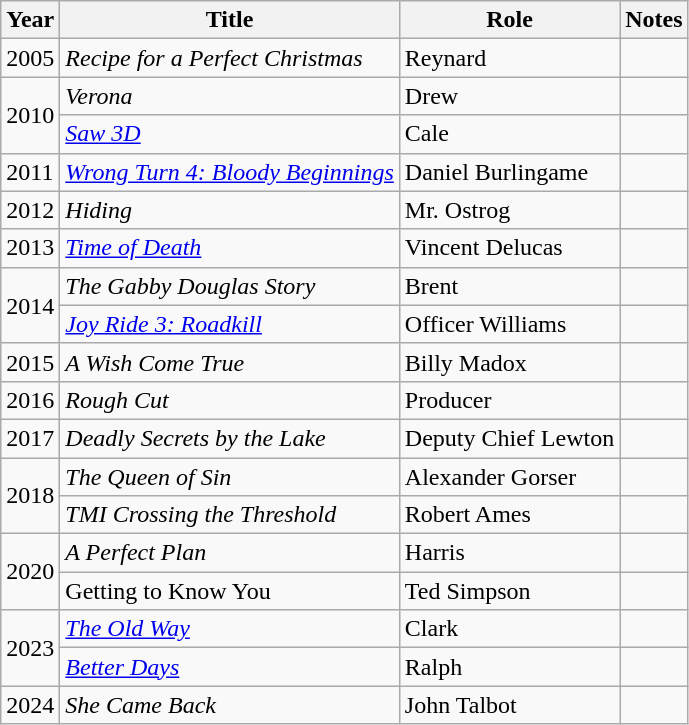<table class="wikitable sortable">
<tr>
<th>Year</th>
<th>Title</th>
<th>Role</th>
<th>Notes</th>
</tr>
<tr>
<td>2005</td>
<td><em>Recipe for a Perfect Christmas</em></td>
<td>Reynard</td>
<td></td>
</tr>
<tr>
<td rowspan="2">2010</td>
<td><em>Verona</em></td>
<td>Drew</td>
<td></td>
</tr>
<tr>
<td><em><a href='#'>Saw 3D</a></em></td>
<td>Cale</td>
<td></td>
</tr>
<tr>
<td>2011</td>
<td><em><a href='#'>Wrong Turn 4: Bloody Beginnings</a></em></td>
<td>Daniel Burlingame</td>
<td></td>
</tr>
<tr>
<td>2012</td>
<td><em>Hiding</em></td>
<td>Mr. Ostrog</td>
<td></td>
</tr>
<tr>
<td>2013</td>
<td><em><a href='#'>Time of Death</a></em></td>
<td>Vincent Delucas</td>
<td></td>
</tr>
<tr>
<td rowspan="2">2014</td>
<td data-sort-value="Gabby Douglas Story, The"><em>The Gabby Douglas Story</em></td>
<td>Brent</td>
<td></td>
</tr>
<tr>
<td><em><a href='#'>Joy Ride 3: Roadkill</a></em></td>
<td>Officer Williams</td>
<td></td>
</tr>
<tr>
<td>2015</td>
<td data-sort-value="Wish Come True, A"><em>A Wish Come True</em></td>
<td>Billy Madox</td>
<td></td>
</tr>
<tr>
<td>2016</td>
<td><em>Rough Cut</em></td>
<td>Producer</td>
<td></td>
</tr>
<tr>
<td>2017</td>
<td><em>Deadly Secrets by the Lake</em></td>
<td>Deputy Chief Lewton</td>
<td></td>
</tr>
<tr>
<td rowspan="2">2018</td>
<td data-sort-value="Queen of Sin, The"><em>The Queen of Sin</em></td>
<td>Alexander Gorser</td>
<td></td>
</tr>
<tr>
<td><em>TMI Crossing the Threshold</em></td>
<td>Robert Ames</td>
<td></td>
</tr>
<tr>
<td rowspan="2">2020</td>
<td data-sort-value="Perfect Plan, A"><em>A Perfect Plan</em></td>
<td>Harris</td>
<td></td>
</tr>
<tr>
<td>Getting to Know You</td>
<td>Ted Simpson</td>
<td></td>
</tr>
<tr>
<td rowspan="2">2023</td>
<td data-sort-value="Old Way, The"><em><a href='#'>The Old Way</a></em></td>
<td>Clark</td>
<td></td>
</tr>
<tr>
<td><em><a href='#'>Better Days</a></em></td>
<td>Ralph</td>
<td></td>
</tr>
<tr>
<td>2024</td>
<td><em>She Came Back</em></td>
<td>John Talbot</td>
<td></td>
</tr>
</table>
